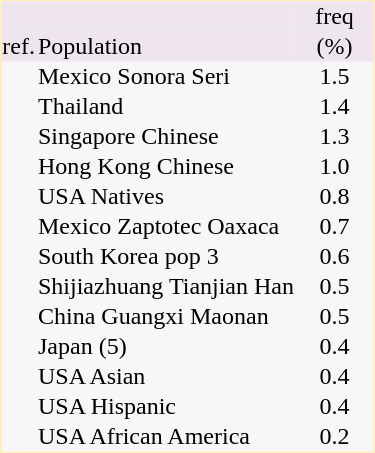<table border="0" cellspacing="0" cellpadding="1" align="right" style="text-align:center; margin-left: 1em;  border:1px #ffeebb solid; background:#f8f6f8; ">
<tr style="background:#efe5ef">
<td></td>
<td></td>
<td>freq</td>
</tr>
<tr style="background:#eee5ef">
<td>ref.</td>
<td align="left">Population</td>
<td style="width:50px">(%)</td>
</tr>
<tr>
<td></td>
<td align="left">Mexico Sonora Seri</td>
<td>1.5</td>
</tr>
<tr>
<td></td>
<td align="left">Thailand</td>
<td>1.4</td>
</tr>
<tr>
<td></td>
<td align="left">Singapore Chinese</td>
<td>1.3</td>
</tr>
<tr>
<td></td>
<td align="left">Hong Kong Chinese</td>
<td>1.0</td>
</tr>
<tr>
<td></td>
<td align="left">USA Natives</td>
<td>0.8</td>
</tr>
<tr>
<td></td>
<td align="left">Mexico Zaptotec Oaxaca</td>
<td>0.7</td>
</tr>
<tr>
<td></td>
<td align="left">South Korea pop 3</td>
<td>0.6</td>
</tr>
<tr>
<td></td>
<td align="left">Shijiazhuang Tianjian Han</td>
<td>0.5</td>
</tr>
<tr>
<td></td>
<td align="left">China Guangxi Maonan</td>
<td>0.5</td>
</tr>
<tr>
<td></td>
<td align="left">Japan (5)</td>
<td>0.4</td>
</tr>
<tr>
<td></td>
<td align="left">USA Asian</td>
<td>0.4</td>
</tr>
<tr>
<td></td>
<td align="left">USA Hispanic</td>
<td>0.4</td>
</tr>
<tr>
<td></td>
<td align="left">USA African America</td>
<td>0.2</td>
</tr>
</table>
